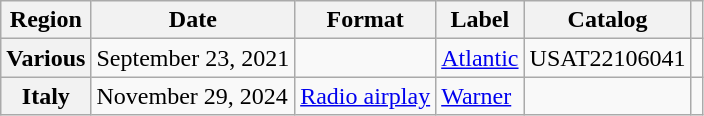<table class="wikitable plainrowheaders">
<tr>
<th scope="col">Region</th>
<th scope="col">Date</th>
<th scope="col">Format</th>
<th scope="col">Label</th>
<th scope="col">Catalog </th>
<th scope="col"></th>
</tr>
<tr>
<th scope="row">Various</th>
<td>September 23, 2021</td>
<td></td>
<td><a href='#'>Atlantic</a></td>
<td>USAT22106041</td>
<td></td>
</tr>
<tr>
<th scope="row">Italy</th>
<td>November 29, 2024</td>
<td><a href='#'>Radio airplay</a></td>
<td><a href='#'>Warner</a></td>
<td></td>
<td align="center"></td>
</tr>
</table>
